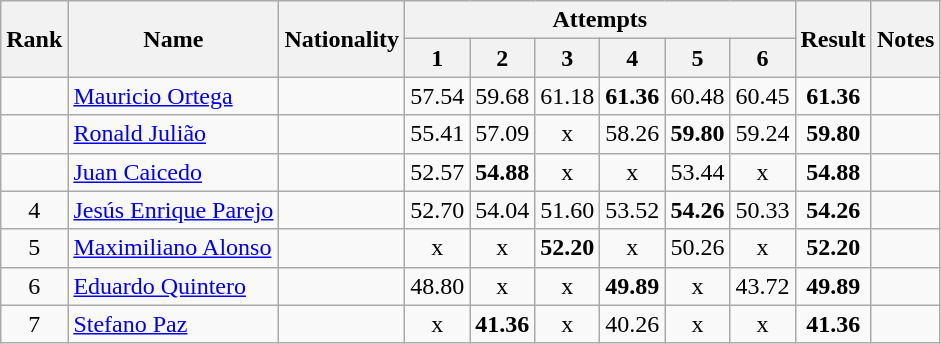<table class="wikitable sortable" style="text-align:center">
<tr>
<th rowspan=2>Rank</th>
<th rowspan=2>Name</th>
<th rowspan=2>Nationality</th>
<th colspan=6>Attempts</th>
<th rowspan=2>Result</th>
<th rowspan=2>Notes</th>
</tr>
<tr>
<th>1</th>
<th>2</th>
<th>3</th>
<th>4</th>
<th>5</th>
<th>6</th>
</tr>
<tr>
<td align=center></td>
<td align=left><a href='#'>Mauricio Ortega</a></td>
<td align=left></td>
<td>57.54</td>
<td>59.68</td>
<td>61.18</td>
<td><strong>61.36</strong></td>
<td>60.48</td>
<td>60.45</td>
<td><strong>61.36</strong></td>
<td></td>
</tr>
<tr>
<td align=center></td>
<td align=left><a href='#'>Ronald Julião</a></td>
<td align=left></td>
<td>55.41</td>
<td>57.09</td>
<td>x</td>
<td>58.26</td>
<td><strong>59.80</strong></td>
<td>59.24</td>
<td><strong>59.80</strong></td>
<td></td>
</tr>
<tr>
<td align=center></td>
<td align=left><a href='#'>Juan Caicedo</a></td>
<td align=left></td>
<td>52.57</td>
<td><strong>54.88</strong></td>
<td>x</td>
<td>x</td>
<td>53.44</td>
<td>x</td>
<td><strong>54.88</strong></td>
<td></td>
</tr>
<tr>
<td align=center>4</td>
<td align=left><a href='#'>Jesús Enrique Parejo</a></td>
<td align=left></td>
<td>52.70</td>
<td>54.04</td>
<td>51.60</td>
<td>53.52</td>
<td><strong>54.26</strong></td>
<td>50.33</td>
<td><strong>54.26</strong></td>
<td></td>
</tr>
<tr>
<td align=center>5</td>
<td align=left><a href='#'>Maximiliano Alonso</a></td>
<td align=left></td>
<td>x</td>
<td>x</td>
<td><strong>52.20</strong></td>
<td>x</td>
<td>50.26</td>
<td>x</td>
<td><strong>52.20</strong></td>
<td></td>
</tr>
<tr>
<td align=center>6</td>
<td align=left><a href='#'>Eduardo Quintero</a></td>
<td align=left></td>
<td>48.80</td>
<td>x</td>
<td>x</td>
<td><strong>49.89</strong></td>
<td>x</td>
<td>43.72</td>
<td><strong>49.89</strong></td>
<td></td>
</tr>
<tr>
<td align=center>7</td>
<td align=left><a href='#'>Stefano Paz</a></td>
<td align=left></td>
<td>x</td>
<td><strong>41.36</strong></td>
<td>x</td>
<td>40.26</td>
<td>x</td>
<td>x</td>
<td><strong>41.36</strong></td>
<td></td>
</tr>
</table>
